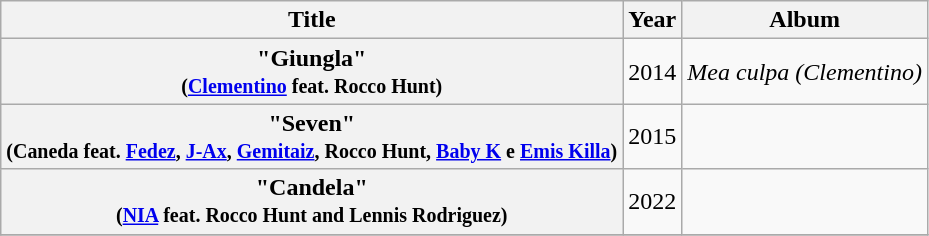<table class="wikitable plainrowheaders" style="text-align:center">
<tr>
<th>Title</th>
<th>Year</th>
<th>Album</th>
</tr>
<tr>
<th scope="row">"Giungla"<br><small>(<a href='#'>Clementino</a> feat. Rocco Hunt)</small></th>
<td>2014</td>
<td><em>Mea culpa (Clementino)</em></td>
</tr>
<tr>
<th scope="row">"Seven"<br><small>(Caneda feat. <a href='#'>Fedez</a>, <a href='#'>J-Ax</a>, <a href='#'>Gemitaiz</a>, Rocco Hunt, <a href='#'>Baby K</a> e <a href='#'>Emis Killa</a>)</small></th>
<td>2015</td>
<td></td>
</tr>
<tr>
<th scope="row">"Candela"<br><small>(<a href='#'>NIA</a> feat. Rocco Hunt and Lennis Rodriguez)</small></th>
<td>2022</td>
<td></td>
</tr>
<tr>
</tr>
</table>
